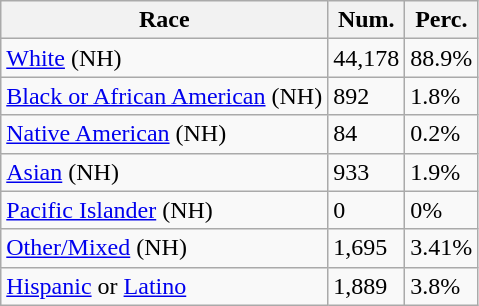<table class="wikitable">
<tr>
<th>Race</th>
<th>Num.</th>
<th>Perc.</th>
</tr>
<tr>
<td><a href='#'>White</a> (NH)</td>
<td>44,178</td>
<td>88.9%</td>
</tr>
<tr>
<td><a href='#'>Black or African American</a> (NH)</td>
<td>892</td>
<td>1.8%</td>
</tr>
<tr>
<td><a href='#'>Native American</a> (NH)</td>
<td>84</td>
<td>0.2%</td>
</tr>
<tr>
<td><a href='#'>Asian</a> (NH)</td>
<td>933</td>
<td>1.9%</td>
</tr>
<tr>
<td><a href='#'>Pacific Islander</a> (NH)</td>
<td>0</td>
<td>0%</td>
</tr>
<tr>
<td><a href='#'>Other/Mixed</a> (NH)</td>
<td>1,695</td>
<td>3.41%</td>
</tr>
<tr>
<td><a href='#'>Hispanic</a> or <a href='#'>Latino</a></td>
<td>1,889</td>
<td>3.8%</td>
</tr>
</table>
